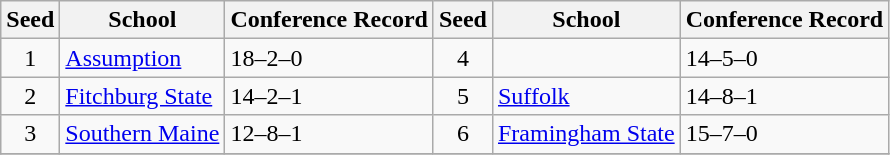<table class="wikitable">
<tr>
<th>Seed</th>
<th>School</th>
<th>Conference Record</th>
<th>Seed</th>
<th>School</th>
<th>Conference Record</th>
</tr>
<tr>
<td align=center>1</td>
<td><a href='#'>Assumption</a></td>
<td>18–2–0</td>
<td align=center>4</td>
<td><a href='#'></a></td>
<td>14–5–0</td>
</tr>
<tr>
<td align=center>2</td>
<td><a href='#'>Fitchburg State</a></td>
<td>14–2–1</td>
<td align=center>5</td>
<td><a href='#'>Suffolk</a></td>
<td>14–8–1</td>
</tr>
<tr>
<td align=center>3</td>
<td><a href='#'>Southern Maine</a></td>
<td>12–8–1</td>
<td align=center>6</td>
<td><a href='#'>Framingham State</a></td>
<td>15–7–0</td>
</tr>
<tr>
</tr>
</table>
